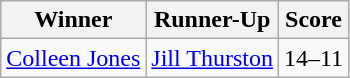<table class="wikitable">
<tr>
<th><strong>Winner</strong></th>
<th><strong>Runner-Up</strong></th>
<th><strong>Score</strong></th>
</tr>
<tr>
<td> <a href='#'>Colleen Jones</a></td>
<td> <a href='#'>Jill Thurston</a></td>
<td>14–11</td>
</tr>
</table>
